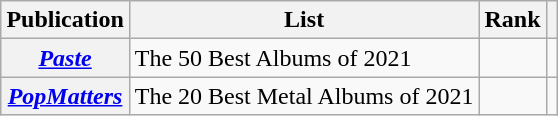<table class="wikitable sortable plainrowheaders" style="margin-left: auto; margin-right: auto; border: none;">
<tr>
<th scope="col">Publication</th>
<th scope="col" class="unsortable">List</th>
<th scope="col" data-sort-type="number">Rank</th>
<th scope="col" class="unsortable"></th>
</tr>
<tr>
<th scope="row"><em><a href='#'>Paste</a></em></th>
<td>The 50 Best Albums of 2021</td>
<td></td>
<td></td>
</tr>
<tr>
<th scope="row"><em><a href='#'>PopMatters</a></em></th>
<td>The 20 Best Metal Albums of 2021</td>
<td></td>
<td></td>
</tr>
</table>
